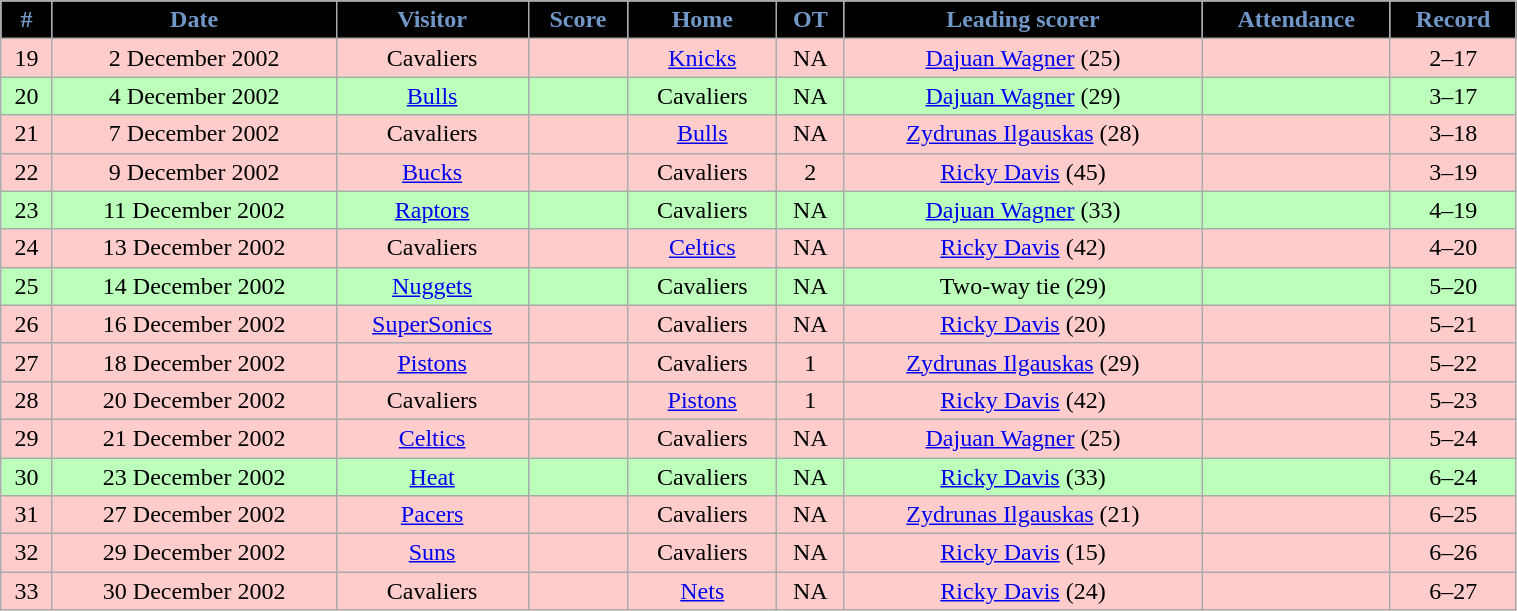<table class="wikitable" width="80%">
<tr align="center"  style="background:#000000; color:#7197c7">
<td><strong>#</strong></td>
<td><strong>Date</strong></td>
<td><strong>Visitor</strong></td>
<td><strong>Score</strong></td>
<td><strong>Home</strong></td>
<td><strong>OT</strong></td>
<td><strong>Leading scorer</strong></td>
<td><strong>Attendance</strong></td>
<td><strong>Record</strong></td>
</tr>
<tr align="center" bgcolor="#ffcccc">
<td>19</td>
<td>2 December 2002</td>
<td>Cavaliers</td>
<td></td>
<td><a href='#'>Knicks</a></td>
<td>NA</td>
<td><a href='#'>Dajuan Wagner</a> (25)</td>
<td></td>
<td>2–17</td>
</tr>
<tr align="center" bgcolor="#bbffbb">
<td>20</td>
<td>4 December 2002</td>
<td><a href='#'>Bulls</a></td>
<td></td>
<td>Cavaliers</td>
<td>NA</td>
<td><a href='#'>Dajuan Wagner</a> (29)</td>
<td></td>
<td>3–17</td>
</tr>
<tr align="center" bgcolor="#ffcccc">
<td>21</td>
<td>7 December 2002</td>
<td>Cavaliers</td>
<td></td>
<td><a href='#'>Bulls</a></td>
<td>NA</td>
<td><a href='#'>Zydrunas Ilgauskas</a> (28)</td>
<td></td>
<td>3–18</td>
</tr>
<tr align="center" bgcolor="#ffcccc">
<td>22</td>
<td>9 December 2002</td>
<td><a href='#'>Bucks</a></td>
<td></td>
<td>Cavaliers</td>
<td>2</td>
<td><a href='#'>Ricky Davis</a> (45)</td>
<td></td>
<td>3–19</td>
</tr>
<tr align="center" bgcolor="#bbffbb">
<td>23</td>
<td>11 December 2002</td>
<td><a href='#'>Raptors</a></td>
<td></td>
<td>Cavaliers</td>
<td>NA</td>
<td><a href='#'>Dajuan Wagner</a> (33)</td>
<td></td>
<td>4–19</td>
</tr>
<tr align="center" bgcolor="#ffcccc">
<td>24</td>
<td>13 December 2002</td>
<td>Cavaliers</td>
<td></td>
<td><a href='#'>Celtics</a></td>
<td>NA</td>
<td><a href='#'>Ricky Davis</a> (42)</td>
<td></td>
<td>4–20</td>
</tr>
<tr align="center" bgcolor="#bbffbb">
<td>25</td>
<td>14 December 2002</td>
<td><a href='#'>Nuggets</a></td>
<td></td>
<td>Cavaliers</td>
<td>NA</td>
<td>Two-way tie (29)</td>
<td></td>
<td>5–20</td>
</tr>
<tr align="center" bgcolor="#ffcccc">
<td>26</td>
<td>16 December 2002</td>
<td><a href='#'>SuperSonics</a></td>
<td></td>
<td>Cavaliers</td>
<td>NA</td>
<td><a href='#'>Ricky Davis</a> (20)</td>
<td></td>
<td>5–21</td>
</tr>
<tr align="center" bgcolor="#ffcccc">
<td>27</td>
<td>18 December 2002</td>
<td><a href='#'>Pistons</a></td>
<td></td>
<td>Cavaliers</td>
<td>1</td>
<td><a href='#'>Zydrunas Ilgauskas</a> (29)</td>
<td></td>
<td>5–22</td>
</tr>
<tr align="center" bgcolor="#ffcccc">
<td>28</td>
<td>20 December 2002</td>
<td>Cavaliers</td>
<td></td>
<td><a href='#'>Pistons</a></td>
<td>1</td>
<td><a href='#'>Ricky Davis</a> (42)</td>
<td></td>
<td>5–23</td>
</tr>
<tr align="center" bgcolor="#ffcccc">
<td>29</td>
<td>21 December 2002</td>
<td><a href='#'>Celtics</a></td>
<td></td>
<td>Cavaliers</td>
<td>NA</td>
<td><a href='#'>Dajuan Wagner</a> (25)</td>
<td></td>
<td>5–24</td>
</tr>
<tr align="center" bgcolor="#bbffbb">
<td>30</td>
<td>23 December 2002</td>
<td><a href='#'>Heat</a></td>
<td></td>
<td>Cavaliers</td>
<td>NA</td>
<td><a href='#'>Ricky Davis</a> (33)</td>
<td></td>
<td>6–24</td>
</tr>
<tr align="center" bgcolor="#ffcccc">
<td>31</td>
<td>27 December 2002</td>
<td><a href='#'>Pacers</a></td>
<td></td>
<td>Cavaliers</td>
<td>NA</td>
<td><a href='#'>Zydrunas Ilgauskas</a> (21)</td>
<td></td>
<td>6–25</td>
</tr>
<tr align="center" bgcolor="#ffcccc">
<td>32</td>
<td>29 December 2002</td>
<td><a href='#'>Suns</a></td>
<td></td>
<td>Cavaliers</td>
<td>NA</td>
<td><a href='#'>Ricky Davis</a> (15)</td>
<td></td>
<td>6–26</td>
</tr>
<tr align="center" bgcolor="#ffcccc">
<td>33</td>
<td>30 December 2002</td>
<td>Cavaliers</td>
<td></td>
<td><a href='#'>Nets</a></td>
<td>NA</td>
<td><a href='#'>Ricky Davis</a> (24)</td>
<td></td>
<td>6–27</td>
</tr>
</table>
